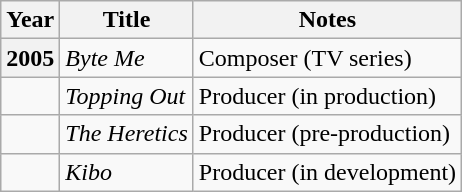<table class="wikitable sortable plainrowheaders">
<tr>
<th scope="col">Year</th>
<th scope="col">Title</th>
<th scope="col" class="unsortable">Notes</th>
</tr>
<tr>
<th scope="row">2005</th>
<td><em>Byte Me</em></td>
<td>Composer (TV series)</td>
</tr>
<tr>
<td></td>
<td><em>Topping Out</em></td>
<td>Producer (in production)</td>
</tr>
<tr>
<td></td>
<td><em>The Heretics</em></td>
<td>Producer (pre-production)</td>
</tr>
<tr>
<td></td>
<td><em>Kibo</em></td>
<td>Producer (in development)</td>
</tr>
</table>
